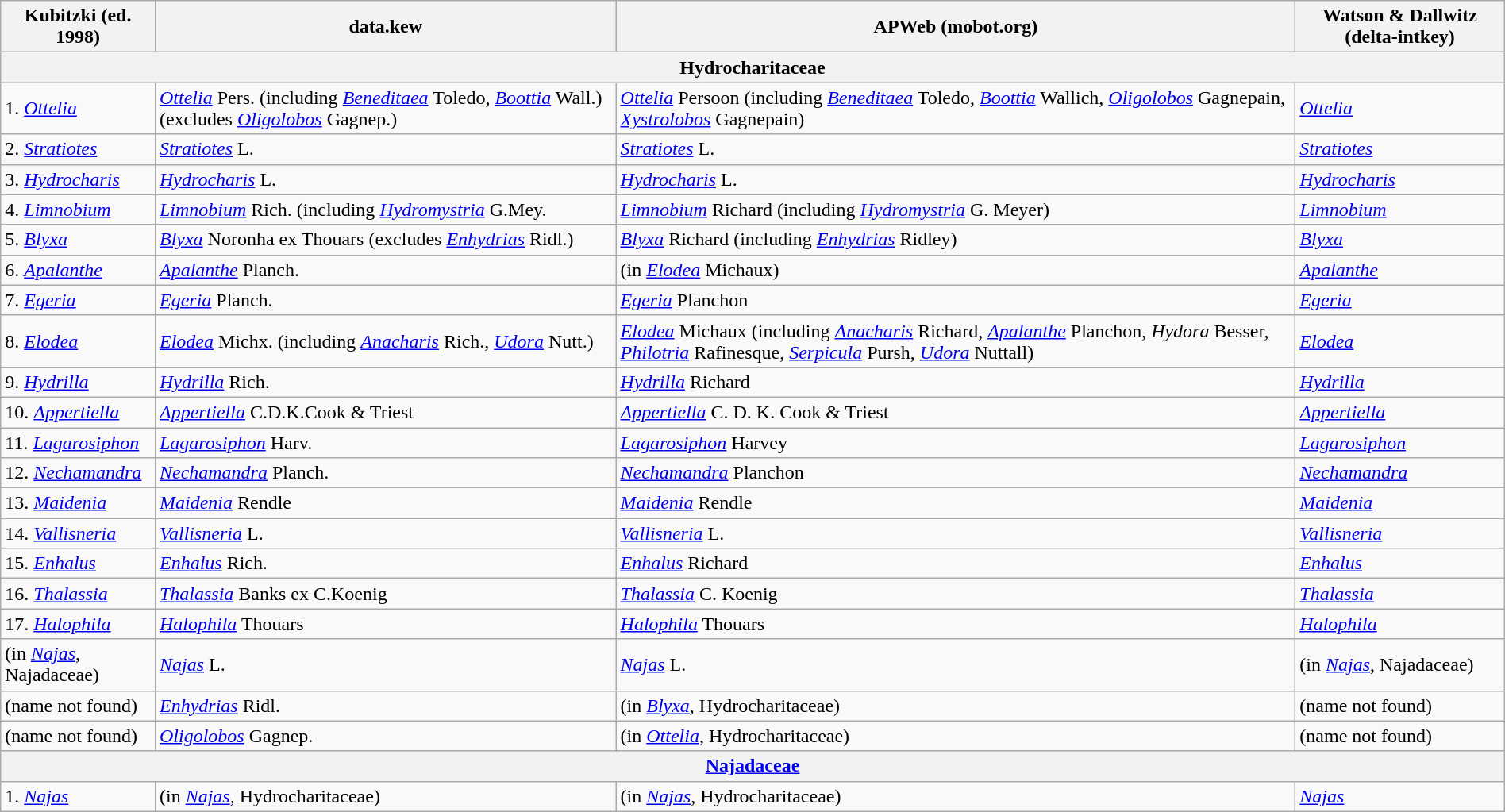<table class="wikitable"  style="margin:1em auto;">
<tr>
<th scope="col">Kubitzki (ed. 1998)</th>
<th scope="col">data.kew</th>
<th scope="col">APWeb (mobot.org)</th>
<th scope="col">Watson & Dallwitz (delta-intkey)</th>
</tr>
<tr>
<th colspan="4">Hydrocharitaceae</th>
</tr>
<tr>
<td>1. <em><a href='#'>Ottelia</a></em></td>
<td><em><a href='#'>Ottelia</a></em> Pers. (including <em><a href='#'>Beneditaea</a></em> Toledo, <em><a href='#'>Boottia</a></em> Wall.) (excludes <em><a href='#'>Oligolobos</a></em> Gagnep.)</td>
<td><em><a href='#'>Ottelia</a></em> Persoon (including <em><a href='#'>Beneditaea</a></em> Toledo, <em><a href='#'>Boottia</a></em> Wallich, <em><a href='#'>Oligolobos</a></em> Gagnepain, <em><a href='#'>Xystrolobos</a></em> Gagnepain)</td>
<td><em><a href='#'>Ottelia</a></em></td>
</tr>
<tr>
<td>2. <em><a href='#'>Stratiotes</a></em></td>
<td><em><a href='#'>Stratiotes</a></em> L.</td>
<td><em><a href='#'>Stratiotes</a></em> L.</td>
<td><em><a href='#'>Stratiotes</a></em></td>
</tr>
<tr>
<td>3. <em><a href='#'>Hydrocharis</a></em></td>
<td><em><a href='#'>Hydrocharis</a></em> L.</td>
<td><em><a href='#'>Hydrocharis</a></em> L.</td>
<td><em><a href='#'>Hydrocharis</a></em></td>
</tr>
<tr>
<td>4. <em><a href='#'>Limnobium</a></em></td>
<td><em><a href='#'>Limnobium</a></em> Rich. (including <em><a href='#'>Hydromystria</a></em> G.Mey.</td>
<td><em><a href='#'>Limnobium</a></em> Richard (including <em><a href='#'>Hydromystria</a></em> G. Meyer)</td>
<td><em><a href='#'>Limnobium</a></em></td>
</tr>
<tr>
<td>5. <em><a href='#'>Blyxa</a></em></td>
<td><em><a href='#'>Blyxa</a></em> Noronha ex Thouars (excludes <em><a href='#'>Enhydrias</a></em> Ridl.)</td>
<td><em><a href='#'>Blyxa</a></em> Richard (including <em><a href='#'>Enhydrias</a></em> Ridley)</td>
<td><em><a href='#'>Blyxa</a></em></td>
</tr>
<tr>
<td>6. <em><a href='#'>Apalanthe</a></em></td>
<td><em><a href='#'>Apalanthe</a></em> Planch.</td>
<td>(in <em><a href='#'>Elodea</a></em> Michaux)</td>
<td><em><a href='#'>Apalanthe</a></em></td>
</tr>
<tr>
<td>7. <em><a href='#'>Egeria</a></em></td>
<td><em><a href='#'>Egeria</a></em> Planch.</td>
<td><em><a href='#'>Egeria</a></em> Planchon</td>
<td><em><a href='#'>Egeria</a></em></td>
</tr>
<tr>
<td>8. <em><a href='#'>Elodea</a></em></td>
<td><em><a href='#'>Elodea</a></em> Michx. (including <em><a href='#'>Anacharis</a></em> Rich., <em><a href='#'>Udora</a></em> Nutt.)</td>
<td><em><a href='#'>Elodea</a></em> Michaux (including <em><a href='#'>Anacharis</a></em> Richard, <em><a href='#'>Apalanthe</a></em> Planchon, <em>Hydora</em> Besser, <em><a href='#'>Philotria</a></em> Rafinesque, <em><a href='#'>Serpicula</a></em> Pursh, <em><a href='#'>Udora</a></em> Nuttall)</td>
<td><em><a href='#'>Elodea</a></em></td>
</tr>
<tr>
<td>9. <em><a href='#'>Hydrilla</a></em></td>
<td><em><a href='#'>Hydrilla</a></em> Rich.</td>
<td><em><a href='#'>Hydrilla</a></em> Richard</td>
<td><em><a href='#'>Hydrilla</a></em></td>
</tr>
<tr>
<td>10. <em><a href='#'>Appertiella</a></em></td>
<td><em><a href='#'>Appertiella</a></em> C.D.K.Cook & Triest</td>
<td><em><a href='#'>Appertiella</a></em> C. D. K. Cook & Triest</td>
<td><em><a href='#'>Appertiella</a></em></td>
</tr>
<tr>
<td>11. <em><a href='#'>Lagarosiphon</a></em></td>
<td><em><a href='#'>Lagarosiphon</a></em> Harv.</td>
<td><em><a href='#'>Lagarosiphon</a></em> Harvey</td>
<td><em><a href='#'>Lagarosiphon</a></em></td>
</tr>
<tr>
<td>12. <em><a href='#'>Nechamandra</a></em></td>
<td><em><a href='#'>Nechamandra</a></em> Planch.</td>
<td><em><a href='#'>Nechamandra</a></em> Planchon</td>
<td><em><a href='#'>Nechamandra</a></em></td>
</tr>
<tr>
<td>13. <em><a href='#'>Maidenia</a></em></td>
<td><em><a href='#'>Maidenia</a></em> Rendle</td>
<td><em><a href='#'>Maidenia</a></em> Rendle</td>
<td><em><a href='#'>Maidenia</a></em></td>
</tr>
<tr>
<td>14. <em><a href='#'>Vallisneria</a></em></td>
<td><em><a href='#'>Vallisneria</a></em> L.</td>
<td><em><a href='#'>Vallisneria</a></em> L.</td>
<td><em><a href='#'>Vallisneria</a></em></td>
</tr>
<tr>
<td>15. <em><a href='#'>Enhalus</a></em></td>
<td><em><a href='#'>Enhalus</a></em> Rich.</td>
<td><em><a href='#'>Enhalus</a></em> Richard</td>
<td><em><a href='#'>Enhalus</a></em></td>
</tr>
<tr>
<td>16. <em><a href='#'>Thalassia</a></em></td>
<td><em><a href='#'>Thalassia</a></em> Banks ex C.Koenig</td>
<td><em><a href='#'>Thalassia</a></em> C. Koenig</td>
<td><em><a href='#'>Thalassia</a></em></td>
</tr>
<tr>
<td>17. <em><a href='#'>Halophila</a></em></td>
<td><em><a href='#'>Halophila</a></em> Thouars</td>
<td><em><a href='#'>Halophila</a></em> Thouars</td>
<td><em><a href='#'>Halophila</a></em></td>
</tr>
<tr>
<td>(in <em><a href='#'>Najas</a></em>, Najadaceae)</td>
<td><em><a href='#'>Najas</a></em> L.</td>
<td><em><a href='#'>Najas</a></em> L.</td>
<td>(in <em><a href='#'>Najas</a></em>, Najadaceae)</td>
</tr>
<tr>
<td>(name not found)</td>
<td><em><a href='#'>Enhydrias</a></em> Ridl.</td>
<td>(in <em><a href='#'>Blyxa</a></em>, Hydrocharitaceae)</td>
<td>(name not found)</td>
</tr>
<tr>
<td>(name not found)</td>
<td><em><a href='#'>Oligolobos</a></em> Gagnep.</td>
<td>(in <em><a href='#'>Ottelia</a></em>, Hydrocharitaceae)</td>
<td>(name not found)</td>
</tr>
<tr>
<th colspan="4"><a href='#'>Najadaceae</a></th>
</tr>
<tr>
<td>1. <em><a href='#'>Najas</a></em></td>
<td>(in <em><a href='#'>Najas</a></em>, Hydrocharitaceae)</td>
<td>(in <em><a href='#'>Najas</a></em>, Hydrocharitaceae)</td>
<td><em><a href='#'>Najas</a></em></td>
</tr>
</table>
